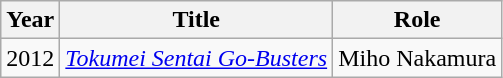<table class="wikitable">
<tr>
<th>Year</th>
<th>Title</th>
<th>Role</th>
</tr>
<tr>
<td>2012</td>
<td><em><a href='#'>Tokumei Sentai Go-Busters</a></em></td>
<td>Miho Nakamura</td>
</tr>
</table>
